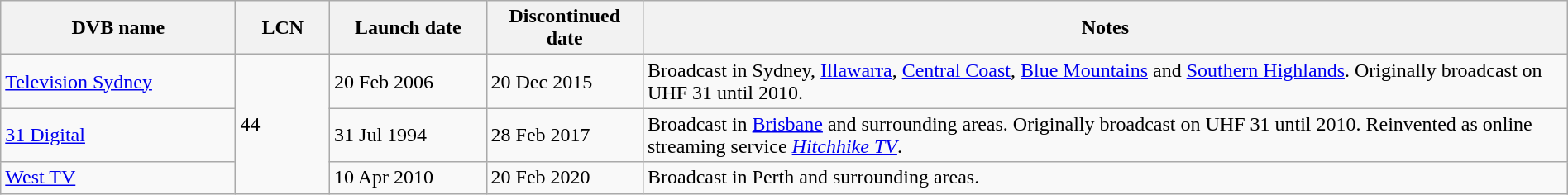<table class="wikitable" width="100%">
<tr>
<th width="15%">DVB name</th>
<th width="6%">LCN</th>
<th width="10%">Launch date</th>
<th width="10%">Discontinued date</th>
<th width="59%">Notes</th>
</tr>
<tr>
<td><a href='#'>Television Sydney</a></td>
<td rowspan=3>44</td>
<td>20 Feb 2006</td>
<td>20 Dec 2015</td>
<td>Broadcast in Sydney, <a href='#'>Illawarra</a>, <a href='#'>Central Coast</a>, <a href='#'>Blue Mountains</a> and <a href='#'>Southern Highlands</a>. Originally broadcast on UHF 31 until 2010.</td>
</tr>
<tr>
<td><a href='#'>31 Digital</a></td>
<td>31 Jul 1994</td>
<td>28 Feb 2017</td>
<td>Broadcast in <a href='#'>Brisbane</a> and surrounding areas. Originally broadcast on UHF 31 until 2010. Reinvented as online streaming service <em><a href='#'>Hitchhike TV</a></em>.</td>
</tr>
<tr>
<td><a href='#'>West TV</a></td>
<td>10 Apr 2010</td>
<td>20 Feb 2020</td>
<td>Broadcast in Perth and surrounding areas.</td>
</tr>
</table>
